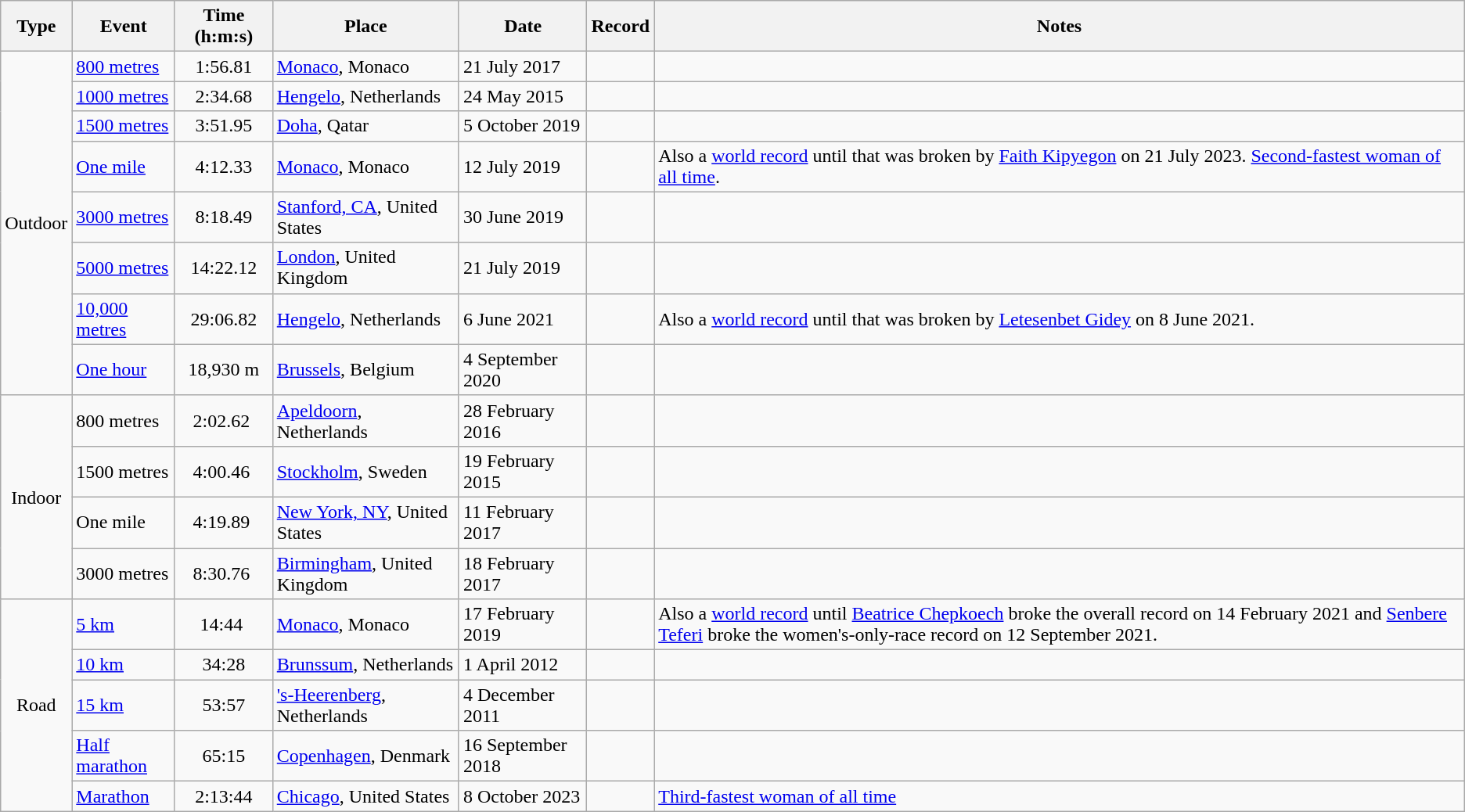<table class="wikitable">
<tr>
<th scope="col">Type</th>
<th scope="col">Event</th>
<th scope="col">Time (h:m:s)</th>
<th scope="col">Place</th>
<th scope="col">Date</th>
<th scope="col">Record</th>
<th scope="col">Notes</th>
</tr>
<tr>
<td rowspan=8 style="text-align:center;">Outdoor</td>
<td><a href='#'>800 metres</a></td>
<td align=center>1:56.81</td>
<td><a href='#'>Monaco</a>, Monaco</td>
<td>21 July 2017</td>
<td></td>
<td></td>
</tr>
<tr>
<td><a href='#'>1000 metres</a></td>
<td align=center>2:34.68</td>
<td><a href='#'>Hengelo</a>, Netherlands</td>
<td>24 May 2015</td>
<td style="text-align:center;"></td>
<td></td>
</tr>
<tr>
<td><a href='#'>1500 metres</a></td>
<td align=center>3:51.95</td>
<td><a href='#'>Doha</a>, Qatar</td>
<td>5 October 2019</td>
<td style="text-align:center;"></td>
<td></td>
</tr>
<tr>
<td><a href='#'>One mile</a></td>
<td align=center>4:12.33</td>
<td><a href='#'>Monaco</a>, Monaco</td>
<td>12 July 2019</td>
<td style="text-align:center;"></td>
<td>Also a <a href='#'>world record</a> until that was broken by <a href='#'>Faith Kipyegon</a> on 21 July 2023. <a href='#'>Second-fastest woman of all time</a>.</td>
</tr>
<tr>
<td><a href='#'>3000 metres</a></td>
<td align=center>8:18.49</td>
<td><a href='#'>Stanford, CA</a>, United States</td>
<td>30 June 2019</td>
<td style="text-align:center;"></td>
<td></td>
</tr>
<tr>
<td><a href='#'>5000 metres</a></td>
<td align=center>14:22.12</td>
<td><a href='#'>London</a>, United Kingdom</td>
<td>21 July 2019</td>
<td style="text-align:center;"></td>
<td></td>
</tr>
<tr>
<td><a href='#'>10,000 metres</a></td>
<td align=center>29:06.82</td>
<td><a href='#'>Hengelo</a>, Netherlands</td>
<td>6 June 2021</td>
<td style="text-align:center;"></td>
<td>Also a <a href='#'>world record</a> until that was broken by <a href='#'>Letesenbet Gidey</a> on 8 June 2021.</td>
</tr>
<tr>
<td><a href='#'>One hour</a></td>
<td align=center>18,930 m</td>
<td><a href='#'>Brussels</a>, Belgium</td>
<td>4 September 2020</td>
<td style="text-align:center;"></td>
<td></td>
</tr>
<tr>
<td rowspan=4 style="text-align:center;">Indoor</td>
<td>800 metres</td>
<td align=center>2:02.62 </td>
<td><a href='#'>Apeldoorn</a>, Netherlands</td>
<td>28 February 2016</td>
<td></td>
<td></td>
</tr>
<tr>
<td>1500 metres</td>
<td align=center>4:00.46 </td>
<td><a href='#'>Stockholm</a>, Sweden</td>
<td>19 February 2015</td>
<td style="text-align:center;"></td>
<td></td>
</tr>
<tr>
<td>One mile</td>
<td align=center>4:19.89 </td>
<td><a href='#'>New York, NY</a>, United States</td>
<td>11 February 2017</td>
<td style="text-align:center;"></td>
<td></td>
</tr>
<tr>
<td>3000 metres</td>
<td align=center>8:30.76 </td>
<td><a href='#'>Birmingham</a>, United Kingdom</td>
<td>18 February 2017</td>
<td style="text-align:center;"></td>
<td></td>
</tr>
<tr>
<td rowspan=5 style="text-align:center;">Road</td>
<td><a href='#'>5 km</a></td>
<td align=center>14:44 </td>
<td><a href='#'>Monaco</a>, Monaco</td>
<td>17 February 2019</td>
<td style="text-align:center;"></td>
<td>Also a <a href='#'>world record</a> until <a href='#'>Beatrice Chepkoech</a> broke the overall record on 14 February 2021 and <a href='#'>Senbere Teferi</a> broke the women's-only-race record on 12 September 2021.</td>
</tr>
<tr>
<td><a href='#'>10 km</a></td>
<td align=center>34:28</td>
<td><a href='#'>Brunssum</a>, Netherlands</td>
<td>1 April 2012</td>
<td></td>
<td></td>
</tr>
<tr>
<td><a href='#'>15 km</a></td>
<td align=center>53:57</td>
<td><a href='#'>'s-Heerenberg</a>, Netherlands</td>
<td>4 December 2011</td>
<td></td>
<td></td>
</tr>
<tr>
<td><a href='#'>Half marathon</a></td>
<td align=center>65:15</td>
<td><a href='#'>Copenhagen</a>, Denmark</td>
<td>16 September 2018</td>
<td style="text-align:center;"></td>
<td></td>
</tr>
<tr>
<td><a href='#'>Marathon</a></td>
<td style="text-align:center;">2:13:44</td>
<td><a href='#'>Chicago</a>, United States</td>
<td>8 October 2023</td>
<td style="text-align:center;"></td>
<td><a href='#'>Third-fastest woman of all time</a></td>
</tr>
</table>
